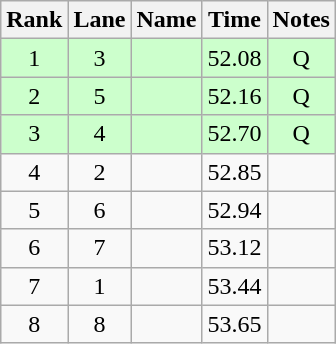<table class="wikitable sortable" style="text-align:center">
<tr>
<th>Rank</th>
<th>Lane</th>
<th>Name</th>
<th>Time</th>
<th>Notes</th>
</tr>
<tr bgcolor=ccffcc>
<td>1</td>
<td>3</td>
<td align=left></td>
<td>52.08</td>
<td>Q</td>
</tr>
<tr bgcolor=ccffcc>
<td>2</td>
<td>5</td>
<td align=left></td>
<td>52.16</td>
<td>Q</td>
</tr>
<tr bgcolor=ccffcc>
<td>3</td>
<td>4</td>
<td align=left></td>
<td>52.70</td>
<td>Q</td>
</tr>
<tr>
<td>4</td>
<td>2</td>
<td align=left></td>
<td>52.85</td>
<td></td>
</tr>
<tr>
<td>5</td>
<td>6</td>
<td align=left></td>
<td>52.94</td>
<td></td>
</tr>
<tr>
<td>6</td>
<td>7</td>
<td align=left></td>
<td>53.12</td>
<td></td>
</tr>
<tr>
<td>7</td>
<td>1</td>
<td align=left></td>
<td>53.44</td>
<td></td>
</tr>
<tr>
<td>8</td>
<td>8</td>
<td align=left></td>
<td>53.65</td>
<td></td>
</tr>
</table>
